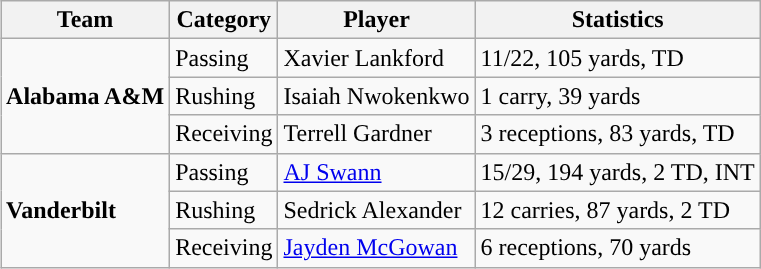<table class="wikitable" style="float: right;">
<tr>
<th>Team</th>
<th>Category</th>
<th>Player</th>
<th>Statistics</th>
</tr>
<tr>
<td rowspan=3><strong>Alabama A&M</strong></td>
<td>Passing</td>
<td>Xavier Lankford</td>
<td>11/22, 105 yards, TD</td>
</tr>
<tr>
<td>Rushing</td>
<td>Isaiah Nwokenkwo</td>
<td>1 carry, 39 yards</td>
</tr>
<tr>
<td>Receiving</td>
<td>Terrell Gardner</td>
<td>3 receptions, 83 yards, TD</td>
</tr>
<tr>
<td rowspan=3><strong>Vanderbilt</strong></td>
<td>Passing</td>
<td><a href='#'>AJ Swann</a></td>
<td>15/29, 194 yards, 2 TD, INT</td>
</tr>
<tr>
<td>Rushing</td>
<td>Sedrick Alexander</td>
<td>12 carries, 87 yards, 2 TD</td>
</tr>
<tr>
<td>Receiving</td>
<td><a href='#'>Jayden McGowan</a></td>
<td>6 receptions, 70 yards</td>
</tr>
</table>
